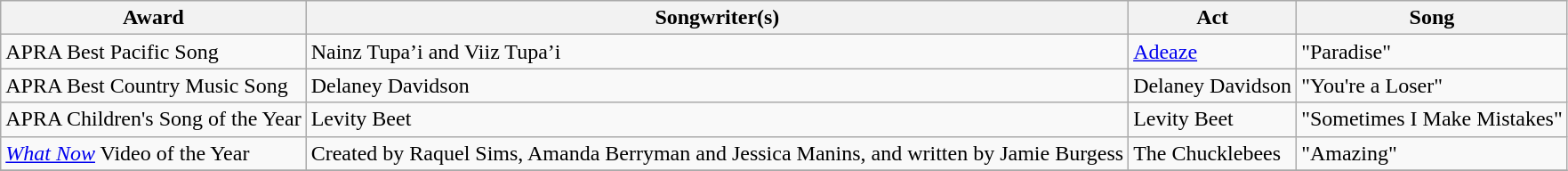<table class="wikitable">
<tr>
<th>Award</th>
<th>Songwriter(s)</th>
<th>Act</th>
<th>Song</th>
</tr>
<tr>
<td>APRA Best Pacific Song</td>
<td>Nainz Tupa’i and Viiz Tupa’i</td>
<td><a href='#'>Adeaze</a></td>
<td>"Paradise"</td>
</tr>
<tr>
<td>APRA Best Country Music Song</td>
<td>Delaney Davidson</td>
<td>Delaney Davidson</td>
<td>"You're a Loser"</td>
</tr>
<tr>
<td>APRA Children's Song of the Year</td>
<td>Levity Beet</td>
<td>Levity Beet</td>
<td>"Sometimes I Make Mistakes"</td>
</tr>
<tr>
<td><em><a href='#'>What Now</a></em> Video of the Year</td>
<td>Created by Raquel Sims, Amanda Berryman and Jessica Manins, and written by Jamie Burgess</td>
<td>The Chucklebees</td>
<td>"Amazing"</td>
</tr>
<tr>
</tr>
</table>
